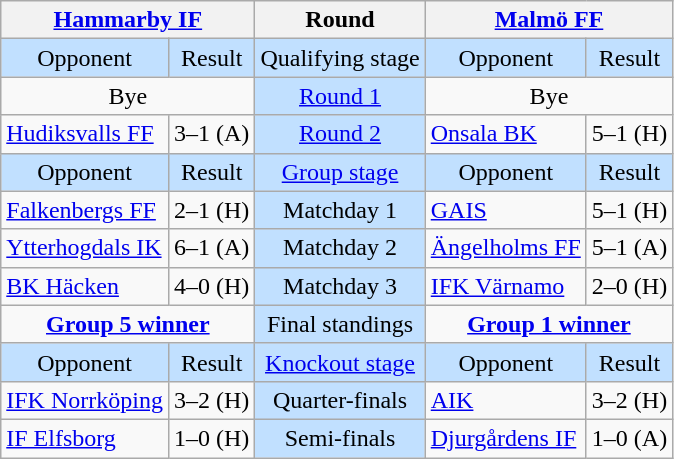<table class="wikitable" style="text-align: center;">
<tr>
<th colspan=2><a href='#'>Hammarby IF</a></th>
<th>Round</th>
<th colspan=2><a href='#'>Malmö FF</a></th>
</tr>
<tr style="background:#c1e0ff;">
<td>Opponent</td>
<td>Result</td>
<td>Qualifying stage</td>
<td>Opponent</td>
<td>Result</td>
</tr>
<tr>
<td colspan="2" align="center">Bye</td>
<td style="background:#c1e0ff;"><a href='#'>Round 1</a></td>
<td colspan="2" align="center">Bye</td>
</tr>
<tr>
<td align=left><a href='#'>Hudiksvalls FF</a></td>
<td>3–1 (A)</td>
<td style="background:#c1e0ff;"><a href='#'>Round 2</a></td>
<td align=left><a href='#'>Onsala BK</a></td>
<td>5–1 (H)</td>
</tr>
<tr style="background:#c1e0ff;">
<td>Opponent</td>
<td>Result</td>
<td><a href='#'>Group stage</a></td>
<td>Opponent</td>
<td>Result</td>
</tr>
<tr>
<td align=left><a href='#'>Falkenbergs FF</a></td>
<td>2–1 (H)</td>
<td style="background:#c1e0ff;">Matchday 1</td>
<td align=left><a href='#'>GAIS</a></td>
<td>5–1 (H)</td>
</tr>
<tr>
<td align=left><a href='#'>Ytterhogdals IK</a></td>
<td>6–1 (A)</td>
<td style="background:#c1e0ff;">Matchday 2</td>
<td align=left><a href='#'>Ängelholms FF</a></td>
<td>5–1 (A)</td>
</tr>
<tr>
<td align=left><a href='#'>BK Häcken</a></td>
<td>4–0 (H)</td>
<td style="background:#c1e0ff;">Matchday 3</td>
<td align=left><a href='#'>IFK Värnamo</a></td>
<td>2–0 (H)</td>
</tr>
<tr>
<td colspan="2" style="text-align:center; vertical-align:top;"><strong><a href='#'>Group 5 winner</a></strong><br></td>
<td style="background:#c1e0ff">Final standings</td>
<td colspan="2" style="text-align:center; vertical-align:top;"><strong><a href='#'>Group 1 winner</a></strong><br></td>
</tr>
<tr style="background:#c1e0ff;">
<td>Opponent</td>
<td>Result</td>
<td><a href='#'>Knockout stage</a></td>
<td>Opponent</td>
<td>Result</td>
</tr>
<tr>
<td align=left><a href='#'>IFK Norrköping</a></td>
<td>3–2 (H)</td>
<td style="background:#c1e0ff;">Quarter-finals</td>
<td align=left><a href='#'>AIK</a></td>
<td>3–2 (H) </td>
</tr>
<tr>
<td align=left><a href='#'>IF Elfsborg</a></td>
<td>1–0 (H)</td>
<td style="background:#c1e0ff;">Semi-finals</td>
<td align=left><a href='#'>Djurgårdens IF</a></td>
<td>1–0 (A)</td>
</tr>
</table>
